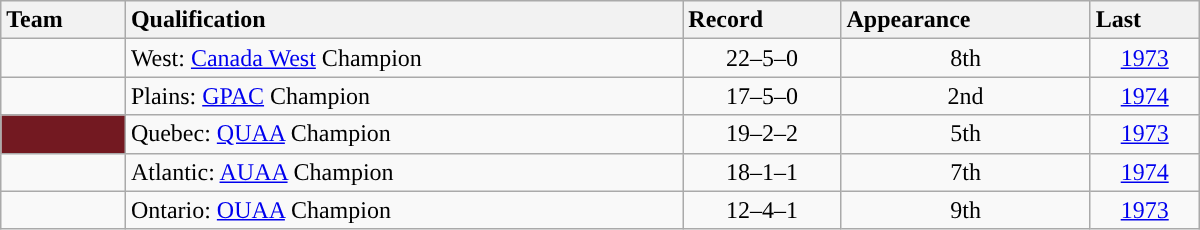<table class="wikitable sortable" style="text-align: center;" width=800>
<tr style="background:#efefef; text-align:center">
<th style="text-align:left">Team</th>
<th style="text-align:left">Qualification</th>
<th style="text-align:left">Record</th>
<th style="text-align:left">Appearance</th>
<th style="text-align:left">Last</th>
</tr>
<tr style="text-align:center">
<td style="text-align:left; "><a href='#'></a></td>
<td style="text-align:left">West: <a href='#'>Canada West</a> Champion</td>
<td style="text-align:center">22–5–0</td>
<td style="text-align:center">8th</td>
<td style="text-align:center"><a href='#'>1973</a></td>
</tr>
<tr style="text-align:center">
<td style="text-align:left; "><a href='#'></a></td>
<td style="text-align:left">Plains: <a href='#'>GPAC</a> Champion</td>
<td style="text-align:center">17–5–0</td>
<td style="text-align:center">2nd</td>
<td style="text-align:center"><a href='#'>1974</a></td>
</tr>
<tr style="text-align:center">
<td style="text-align:left; color:white; background:#731921; "><a href='#'></a></td>
<td style="text-align:left">Quebec: <a href='#'>QUAA</a> Champion</td>
<td style="text-align:center">19–2–2</td>
<td style="text-align:center">5th</td>
<td style="text-align:center"><a href='#'>1973</a></td>
</tr>
<tr style="text-align:center">
<td style="text-align:left; "><a href='#'></a></td>
<td style="text-align:left">Atlantic: <a href='#'>AUAA</a> Champion</td>
<td style="text-align:center">18–1–1</td>
<td style="text-align:center">7th</td>
<td style="text-align:center"><a href='#'>1974</a></td>
</tr>
<tr style="text-align:center">
<td style="text-align:left; "><a href='#'></a></td>
<td style="text-align:left">Ontario: <a href='#'>OUAA</a> Champion</td>
<td style="text-align:center">12–4–1</td>
<td style="text-align:center">9th</td>
<td style="text-align:center"><a href='#'>1973</a></td>
</tr>
</table>
